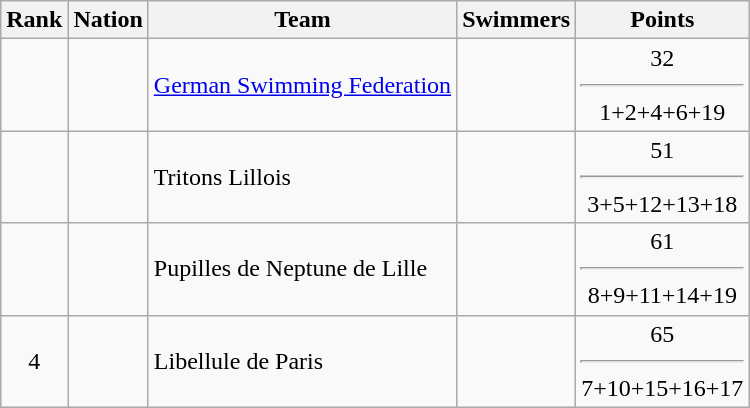<table class="wikitable sortable" style="text-align:center">
<tr>
<th>Rank</th>
<th>Nation</th>
<th>Team</th>
<th>Swimmers</th>
<th>Points</th>
</tr>
<tr>
<td></td>
<td align=left></td>
<td align=left><a href='#'>German Swimming Federation</a></td>
<td align=left></td>
<td>32 <hr> 1+2+4+6+19</td>
</tr>
<tr>
<td></td>
<td align=left></td>
<td align=left>Tritons Lillois</td>
<td align=left></td>
<td>51 <hr> 3+5+12+13+18</td>
</tr>
<tr>
<td></td>
<td align=left></td>
<td align=left>Pupilles de Neptune de Lille</td>
<td align=left></td>
<td>61 <hr> 8+9+11+14+19</td>
</tr>
<tr>
<td>4</td>
<td align=left></td>
<td align=left>Libellule de Paris</td>
<td align=left></td>
<td>65 <hr> 7+10+15+16+17</td>
</tr>
</table>
